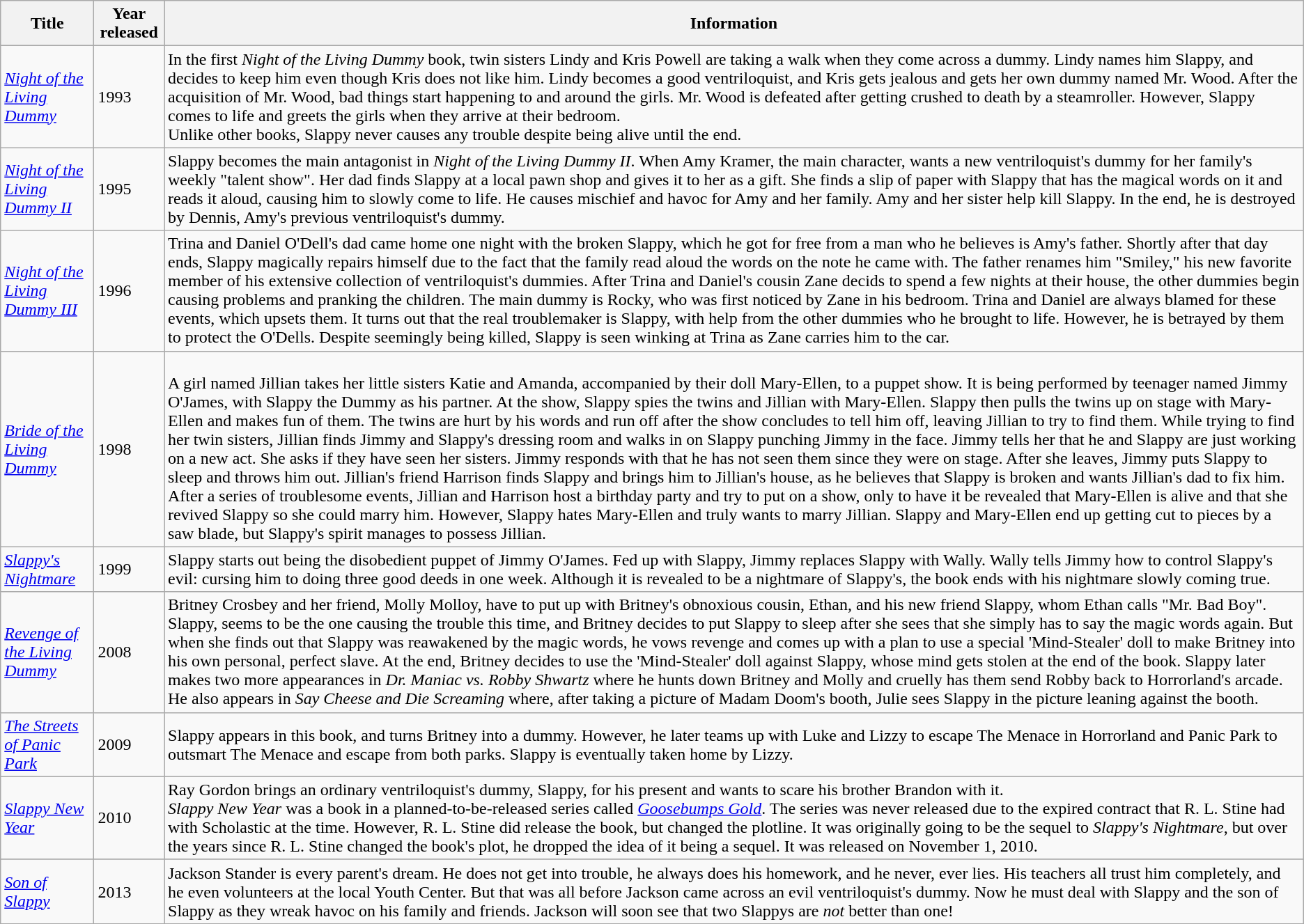<table class="wikitable">
<tr>
<th>Title</th>
<th>Year released</th>
<th>Information</th>
</tr>
<tr>
<td><em><a href='#'>Night of the Living Dummy</a></em></td>
<td>1993</td>
<td>In the first <em>Night of the Living Dummy</em> book, twin sisters Lindy and Kris Powell are taking a walk when they come across a dummy. Lindy names him Slappy, and decides to keep him even though Kris does not like him. Lindy becomes a good ventriloquist, and Kris gets jealous and gets her own dummy named Mr. Wood. After the acquisition of Mr. Wood, bad things start happening to and around the girls. Mr. Wood is defeated after getting crushed to death by a steamroller. However, Slappy comes to life and greets the girls when they arrive at their bedroom.<br>Unlike other books, Slappy never causes any trouble despite being alive until the end.</td>
</tr>
<tr>
<td><em><a href='#'>Night of the Living Dummy II</a></em></td>
<td>1995</td>
<td>Slappy becomes the main antagonist in <em>Night of the Living Dummy II</em>. When Amy Kramer, the main character, wants a new ventriloquist's dummy for her family's weekly "talent show". Her dad finds Slappy at a local pawn shop and gives it to her as a gift. She finds a slip of paper with Slappy that has the magical words on it and reads it aloud, causing him to slowly come to life. He causes mischief and havoc for Amy and her family. Amy and her sister help kill Slappy. In the end, he is destroyed by Dennis, Amy's previous ventriloquist's dummy.</td>
</tr>
<tr>
<td><em><a href='#'>Night of the Living Dummy III</a></em></td>
<td>1996</td>
<td>Trina and Daniel O'Dell's dad came home one night with the broken Slappy, which he got for free from a man who he believes is Amy's father. Shortly after that day ends, Slappy magically repairs himself due to the fact that the family read aloud the words on the note he came with. The father renames him "Smiley," his new favorite member of his extensive collection of ventriloquist's dummies. After Trina and Daniel's cousin Zane decids to spend a few nights at their house, the other dummies begin causing problems and pranking the children. The main dummy is Rocky, who was first noticed by Zane in his bedroom. Trina and Daniel are always blamed for these events, which upsets them. It turns out that the real troublemaker is Slappy, with help from the other dummies who he brought to life.  However, he is betrayed by them to protect the O'Dells. Despite seemingly being killed, Slappy is seen winking at Trina as Zane carries him to the car.</td>
</tr>
<tr>
<td><em><a href='#'>Bride of the Living Dummy</a></em></td>
<td>1998</td>
<td><br>A girl named Jillian takes her little sisters Katie and Amanda, accompanied by their doll Mary-Ellen, to a puppet show. It is being performed by teenager named Jimmy O'James, with Slappy the Dummy as his partner. At the show, Slappy spies the twins and Jillian with Mary-Ellen. Slappy then pulls the twins up on stage with Mary-Ellen and makes fun of them. The twins are hurt by his words and run off after the show concludes to tell him off, leaving Jillian to try to find them. While trying to find her twin sisters, Jillian finds Jimmy and Slappy's dressing room and walks in on Slappy punching Jimmy in the face. Jimmy tells her that he and Slappy are just working on a new act. She asks if they have seen her sisters. Jimmy responds with that he has not seen them since they were on stage. After she leaves, Jimmy puts Slappy to sleep and throws him out. Jillian's friend Harrison finds Slappy and brings him to Jillian's house, as he believes that Slappy is broken and wants Jillian's dad to fix him. After a series of troublesome events, Jillian and Harrison host a birthday party and try to put on a show, only to have it be revealed that Mary-Ellen is alive and that she revived Slappy so she could marry him. However, Slappy hates Mary-Ellen and truly wants to marry Jillian. Slappy and Mary-Ellen end up getting cut to pieces by a saw blade, but Slappy's spirit manages to possess Jillian.</td>
</tr>
<tr>
<td><em><a href='#'>Slappy's Nightmare</a></em></td>
<td>1999</td>
<td>Slappy starts out being the disobedient puppet of Jimmy O'James. Fed up with Slappy, Jimmy replaces Slappy with Wally. Wally tells Jimmy how to control Slappy's evil: cursing him to doing three good deeds in one week. Although it is revealed to be a nightmare of Slappy's, the book ends with his nightmare slowly coming true.</td>
</tr>
<tr>
<td><em><a href='#'>Revenge of the Living Dummy</a></em></td>
<td>2008</td>
<td>Britney Crosbey and her friend, Molly Molloy, have to put up with Britney's obnoxious cousin, Ethan, and his new friend Slappy, whom Ethan calls "Mr. Bad Boy". Slappy, seems to be the one causing the trouble this time, and Britney decides to put Slappy to sleep after she sees that she simply has to say the magic words again. But when she finds out that Slappy was reawakened by the magic words, he vows revenge and comes up with a plan to use a special 'Mind-Stealer' doll to make Britney into his own personal, perfect slave. At the end, Britney decides to use the 'Mind-Stealer' doll against Slappy, whose mind gets stolen at the end of the book. Slappy later makes two more appearances in <em>Dr. Maniac vs. Robby Shwartz</em> where he hunts down Britney and Molly and cruelly has them send Robby back to Horrorland's arcade. He also appears in <em>Say Cheese and Die Screaming</em> where, after taking a picture of Madam Doom's booth, Julie sees Slappy in the picture leaning against the booth.</td>
</tr>
<tr>
<td><em><a href='#'>The Streets of Panic Park</a></em></td>
<td>2009</td>
<td>Slappy appears in this book, and turns Britney into a dummy. However, he later teams up with Luke and Lizzy to escape The Menace in Horrorland and Panic Park to outsmart The Menace and escape from both parks. Slappy is eventually taken home by Lizzy.</td>
</tr>
<tr>
<td><em><a href='#'>Slappy New Year</a></em></td>
<td>2010</td>
<td>Ray Gordon brings an ordinary ventriloquist's dummy, Slappy, for his present and wants to scare his brother Brandon with it.<br><em>Slappy New Year</em> was a book in a planned-to-be-released series called <em><a href='#'>Goosebumps Gold</a></em>. The series was never released due to the expired contract that R. L. Stine had with Scholastic at the time. However, R. L. Stine did release the book, but changed the plotline. It was originally going to be the sequel to <em>Slappy's Nightmare</em>, but over the years since R. L. Stine changed the book's plot, he dropped the idea of it being a sequel. It was released on November 1, 2010.</td>
</tr>
<tr>
</tr>
<tr>
<td><em><a href='#'>Son of Slappy</a></em></td>
<td>2013</td>
<td>Jackson Stander is every parent's dream. He does not get into trouble, he always does his homework, and he never, ever lies. His teachers all trust him completely, and he even volunteers at the local Youth Center. But that was all before Jackson came across an evil ventriloquist's dummy. Now he must deal with Slappy and the son of Slappy as they wreak havoc on his family and friends. Jackson will soon see that two Slappys are <em>not</em> better than one!</td>
</tr>
</table>
